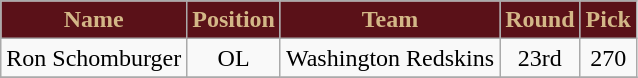<table class="wikitable" style="text-align: center;">
<tr>
<th style="background:#5a1118; color:#d3b787;">Name</th>
<th style="background:#5a1118; color:#d3b787;">Position</th>
<th style="background:#5a1118; color:#d3b787;">Team</th>
<th style="background:#5a1118; color:#d3b787;">Round</th>
<th style="background:#5a1118; color:#d3b787;">Pick</th>
</tr>
<tr>
<td>Ron Schomburger</td>
<td>OL</td>
<td>Washington Redskins</td>
<td>23rd</td>
<td>270</td>
</tr>
<tr>
</tr>
</table>
